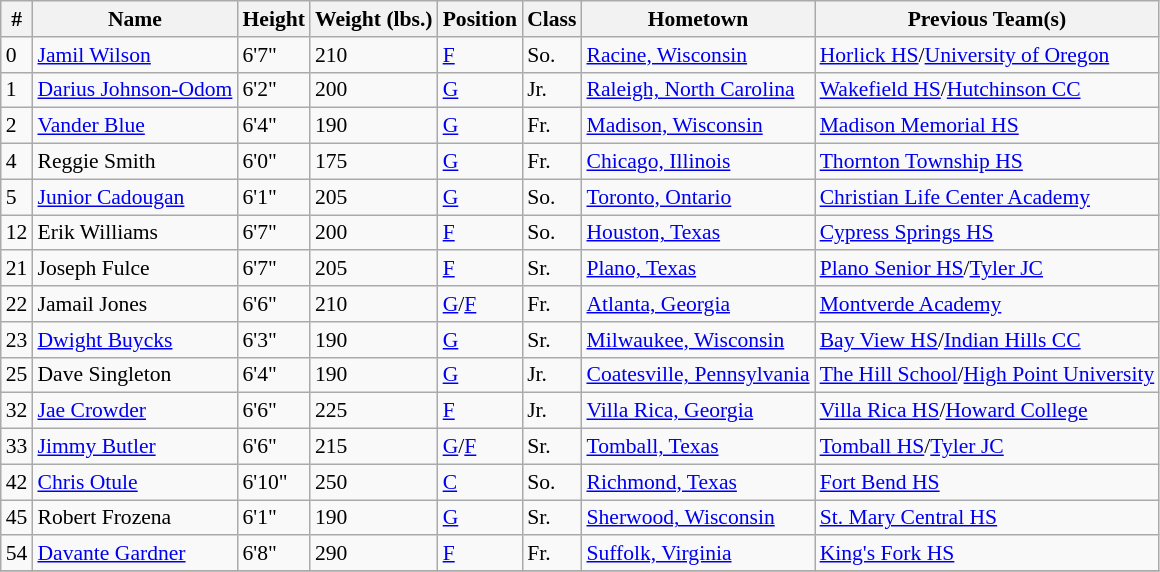<table class="wikitable" style="font-size: 90%">
<tr>
<th>#</th>
<th>Name</th>
<th>Height</th>
<th>Weight (lbs.)</th>
<th>Position</th>
<th>Class</th>
<th>Hometown</th>
<th>Previous Team(s)</th>
</tr>
<tr>
<td>0</td>
<td><a href='#'>Jamil Wilson</a></td>
<td>6'7"</td>
<td>210</td>
<td><a href='#'>F</a></td>
<td>So.</td>
<td><a href='#'>Racine, Wisconsin</a></td>
<td><a href='#'>Horlick HS</a>/<a href='#'>University of Oregon</a></td>
</tr>
<tr>
<td>1</td>
<td><a href='#'>Darius Johnson-Odom</a></td>
<td>6'2"</td>
<td>200</td>
<td><a href='#'>G</a></td>
<td>Jr.</td>
<td><a href='#'>Raleigh, North Carolina</a></td>
<td><a href='#'>Wakefield HS</a>/<a href='#'>Hutchinson CC</a></td>
</tr>
<tr>
<td>2</td>
<td><a href='#'>Vander Blue</a></td>
<td>6'4"</td>
<td>190</td>
<td><a href='#'>G</a></td>
<td>Fr.</td>
<td><a href='#'>Madison, Wisconsin</a></td>
<td><a href='#'>Madison Memorial HS</a></td>
</tr>
<tr>
<td>4</td>
<td>Reggie Smith</td>
<td>6'0"</td>
<td>175</td>
<td><a href='#'>G</a></td>
<td>Fr.</td>
<td><a href='#'>Chicago, Illinois</a></td>
<td><a href='#'>Thornton Township HS</a></td>
</tr>
<tr>
<td>5</td>
<td><a href='#'>Junior Cadougan</a></td>
<td>6'1"</td>
<td>205</td>
<td><a href='#'>G</a></td>
<td>So.</td>
<td><a href='#'>Toronto, Ontario</a></td>
<td><a href='#'>Christian Life Center Academy</a></td>
</tr>
<tr>
<td>12</td>
<td>Erik Williams</td>
<td>6'7"</td>
<td>200</td>
<td><a href='#'>F</a></td>
<td>So.</td>
<td><a href='#'>Houston, Texas</a></td>
<td><a href='#'>Cypress Springs HS</a></td>
</tr>
<tr>
<td>21</td>
<td>Joseph Fulce</td>
<td>6'7"</td>
<td>205</td>
<td><a href='#'>F</a></td>
<td>Sr.</td>
<td><a href='#'>Plano, Texas</a></td>
<td><a href='#'>Plano Senior HS</a>/<a href='#'>Tyler JC</a></td>
</tr>
<tr>
<td>22</td>
<td>Jamail Jones</td>
<td>6'6"</td>
<td>210</td>
<td><a href='#'>G</a>/<a href='#'>F</a></td>
<td>Fr.</td>
<td><a href='#'>Atlanta, Georgia</a></td>
<td><a href='#'>Montverde Academy</a></td>
</tr>
<tr>
<td>23</td>
<td><a href='#'>Dwight Buycks</a></td>
<td>6'3"</td>
<td>190</td>
<td><a href='#'>G</a></td>
<td>Sr.</td>
<td><a href='#'>Milwaukee, Wisconsin</a></td>
<td><a href='#'>Bay View HS</a>/<a href='#'>Indian Hills CC</a></td>
</tr>
<tr>
<td>25</td>
<td>Dave Singleton</td>
<td>6'4"</td>
<td>190</td>
<td><a href='#'>G</a></td>
<td>Jr.</td>
<td><a href='#'>Coatesville, Pennsylvania</a></td>
<td><a href='#'>The Hill School</a>/<a href='#'>High Point University</a></td>
</tr>
<tr>
<td>32</td>
<td><a href='#'>Jae Crowder</a></td>
<td>6'6"</td>
<td>225</td>
<td><a href='#'>F</a></td>
<td>Jr.</td>
<td><a href='#'>Villa Rica, Georgia</a></td>
<td><a href='#'>Villa Rica HS</a>/<a href='#'>Howard College</a></td>
</tr>
<tr>
<td>33</td>
<td><a href='#'>Jimmy Butler</a></td>
<td>6'6"</td>
<td>215</td>
<td><a href='#'>G</a>/<a href='#'>F</a></td>
<td>Sr.</td>
<td><a href='#'>Tomball, Texas</a></td>
<td><a href='#'>Tomball HS</a>/<a href='#'>Tyler JC</a></td>
</tr>
<tr>
<td>42</td>
<td><a href='#'>Chris Otule</a></td>
<td>6'10"</td>
<td>250</td>
<td><a href='#'>C</a></td>
<td>So.</td>
<td><a href='#'>Richmond, Texas</a></td>
<td><a href='#'>Fort Bend HS</a></td>
</tr>
<tr>
<td>45</td>
<td>Robert Frozena</td>
<td>6'1"</td>
<td>190</td>
<td><a href='#'>G</a></td>
<td>Sr.</td>
<td><a href='#'>Sherwood, Wisconsin</a></td>
<td><a href='#'>St. Mary Central HS</a></td>
</tr>
<tr>
<td>54</td>
<td><a href='#'>Davante Gardner</a></td>
<td>6'8"</td>
<td>290</td>
<td><a href='#'>F</a></td>
<td>Fr.</td>
<td><a href='#'>Suffolk, Virginia</a></td>
<td><a href='#'>King's Fork HS</a></td>
</tr>
<tr>
</tr>
</table>
